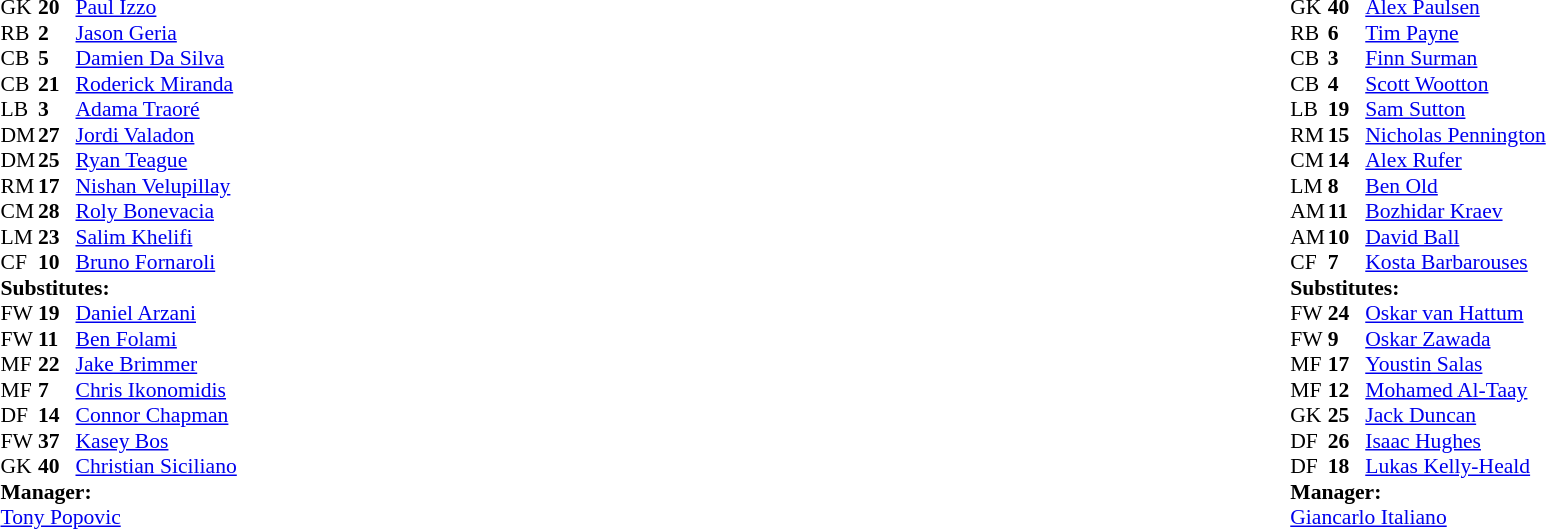<table width="100%">
<tr>
<td valign="top" width="40%"><br><table style="font-size:90%" cellspacing="0" cellpadding="0">
<tr>
<th width=25></th>
<th width=25></th>
</tr>
<tr>
<td>GK</td>
<td><strong>20</strong></td>
<td> <a href='#'>Paul Izzo</a></td>
</tr>
<tr>
<td>RB</td>
<td><strong>2</strong></td>
<td> <a href='#'>Jason Geria</a></td>
</tr>
<tr>
<td>CB</td>
<td><strong>5</strong></td>
<td> <a href='#'>Damien Da Silva</a></td>
</tr>
<tr>
<td>CB</td>
<td><strong>21</strong></td>
<td> <a href='#'>Roderick Miranda</a></td>
</tr>
<tr>
<td>LB</td>
<td><strong>3</strong></td>
<td> <a href='#'>Adama Traoré</a></td>
</tr>
<tr>
<td>DM</td>
<td><strong>27</strong></td>
<td> <a href='#'>Jordi Valadon</a></td>
<td></td>
<td></td>
</tr>
<tr>
<td>DM</td>
<td><strong>25</strong></td>
<td> <a href='#'>Ryan Teague</a></td>
</tr>
<tr>
<td>RM</td>
<td><strong>17</strong></td>
<td> <a href='#'>Nishan Velupillay</a></td>
<td></td>
<td></td>
</tr>
<tr>
<td>CM</td>
<td><strong>28</strong></td>
<td> <a href='#'>Roly Bonevacia</a></td>
<td></td>
<td></td>
</tr>
<tr>
<td>LM</td>
<td><strong>23</strong></td>
<td> <a href='#'>Salim Khelifi</a></td>
<td></td>
<td></td>
</tr>
<tr>
<td>CF</td>
<td><strong>10</strong></td>
<td> <a href='#'>Bruno Fornaroli</a></td>
<td></td>
<td></td>
</tr>
<tr>
<td colspan=3><strong>Substitutes:</strong></td>
</tr>
<tr>
<td>FW</td>
<td><strong>19</strong></td>
<td> <a href='#'>Daniel Arzani</a></td>
<td></td>
<td></td>
</tr>
<tr>
<td>FW</td>
<td><strong>11</strong></td>
<td> <a href='#'>Ben Folami</a></td>
<td></td>
<td></td>
</tr>
<tr>
<td>MF</td>
<td><strong>22</strong></td>
<td> <a href='#'>Jake Brimmer</a></td>
<td></td>
<td></td>
</tr>
<tr>
<td>MF</td>
<td><strong>7</strong></td>
<td> <a href='#'>Chris Ikonomidis</a></td>
<td></td>
<td></td>
</tr>
<tr>
<td>DF</td>
<td><strong>14</strong></td>
<td> <a href='#'>Connor Chapman</a></td>
<td></td>
<td></td>
</tr>
<tr>
<td>FW</td>
<td><strong>37</strong></td>
<td> <a href='#'>Kasey Bos</a></td>
</tr>
<tr>
<td>GK</td>
<td><strong>40</strong></td>
<td> <a href='#'>Christian Siciliano</a></td>
</tr>
<tr>
<td colspan=3><strong>Manager:</strong></td>
</tr>
<tr>
<td colspan=3> <a href='#'>Tony Popovic</a></td>
</tr>
</table>
</td>
<td valign="top"></td>
<td valign="top" width="50%"><br><table style="font-size:90%; margin:auto" cellspacing="0" cellpadding="0">
<tr>
<th width=25></th>
<th width=25></th>
</tr>
<tr>
<td>GK</td>
<td><strong>40</strong></td>
<td> <a href='#'>Alex Paulsen</a></td>
</tr>
<tr>
<td>RB</td>
<td><strong>6</strong></td>
<td> <a href='#'>Tim Payne</a></td>
</tr>
<tr>
<td>CB</td>
<td><strong>3</strong></td>
<td> <a href='#'>Finn Surman</a></td>
</tr>
<tr>
<td>CB</td>
<td><strong>4</strong></td>
<td> <a href='#'>Scott Wootton</a></td>
</tr>
<tr>
<td>LB</td>
<td><strong>19</strong></td>
<td> <a href='#'>Sam Sutton</a></td>
</tr>
<tr>
<td>RM</td>
<td><strong>15</strong></td>
<td> <a href='#'>Nicholas Pennington</a></td>
<td></td>
<td></td>
</tr>
<tr>
<td>CM</td>
<td><strong>14</strong></td>
<td> <a href='#'>Alex Rufer</a></td>
<td></td>
</tr>
<tr>
<td>LM</td>
<td><strong>8</strong></td>
<td> <a href='#'>Ben Old</a></td>
<td></td>
<td></td>
</tr>
<tr>
<td>AM</td>
<td><strong>11</strong></td>
<td> <a href='#'>Bozhidar Kraev</a></td>
<td></td>
<td></td>
</tr>
<tr>
<td>AM</td>
<td><strong>10</strong></td>
<td> <a href='#'>David Ball</a></td>
<td></td>
<td></td>
</tr>
<tr>
<td>CF</td>
<td><strong>7</strong></td>
<td> <a href='#'>Kosta Barbarouses</a></td>
</tr>
<tr>
<td colspan=3><strong>Substitutes:</strong></td>
</tr>
<tr>
<td>FW</td>
<td><strong>24</strong></td>
<td> <a href='#'>Oskar van Hattum</a></td>
<td></td>
<td></td>
</tr>
<tr>
<td>FW</td>
<td><strong>9</strong></td>
<td> <a href='#'>Oskar Zawada</a></td>
<td></td>
<td></td>
</tr>
<tr>
<td>MF</td>
<td><strong>17</strong></td>
<td> <a href='#'>Youstin Salas</a></td>
<td></td>
<td></td>
</tr>
<tr>
<td>MF</td>
<td><strong>12</strong></td>
<td> <a href='#'>Mohamed Al-Taay</a></td>
<td></td>
<td></td>
</tr>
<tr>
<td>GK</td>
<td><strong>25</strong></td>
<td> <a href='#'>Jack Duncan</a></td>
</tr>
<tr>
<td>DF</td>
<td><strong>26</strong></td>
<td> <a href='#'>Isaac Hughes</a></td>
</tr>
<tr>
<td>DF</td>
<td><strong>18</strong></td>
<td> <a href='#'>Lukas Kelly-Heald</a></td>
</tr>
<tr>
<td colspan=3><strong>Manager:</strong></td>
</tr>
<tr>
<td colspan=3> <a href='#'>Giancarlo Italiano</a></td>
</tr>
</table>
</td>
</tr>
</table>
